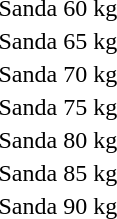<table>
<tr>
<td rowspan=2>Sanda 60 kg</td>
<td rowspan=2></td>
<td rowspan=2></td>
<td></td>
</tr>
<tr>
<td></td>
</tr>
<tr>
<td rowspan=2>Sanda 65 kg</td>
<td rowspan=2></td>
<td rowspan=2></td>
<td></td>
</tr>
<tr>
<td></td>
</tr>
<tr>
<td rowspan=2>Sanda 70 kg</td>
<td rowspan=2></td>
<td rowspan=2></td>
<td></td>
</tr>
<tr>
<td></td>
</tr>
<tr>
<td>Sanda 75 kg</td>
<td></td>
<td></td>
<td></td>
</tr>
<tr>
<td rowspan=2>Sanda 80 kg</td>
<td rowspan=2></td>
<td rowspan=2></td>
<td></td>
</tr>
<tr>
<td></td>
</tr>
<tr>
<td>Sanda 85 kg</td>
<td></td>
<td></td>
<td></td>
</tr>
<tr>
<td rowspan=2>Sanda 90 kg</td>
<td rowspan=2></td>
<td rowspan=2></td>
<td></td>
</tr>
<tr>
<td></td>
</tr>
</table>
